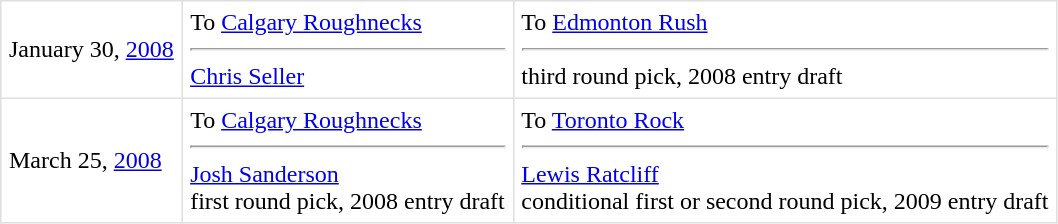<table border=1 style="border-collapse:collapse" bordercolor="#DFDFDF"  cellpadding="5">
<tr>
<td>January 30, <a href='#'>2008</a><br></td>
<td valign="top">To <a href='#'>Calgary Roughnecks</a> <hr> <a href='#'>Chris Seller</a></td>
<td valign="top">To <a href='#'>Edmonton Rush</a> <hr>third round pick, 2008 entry draft</td>
</tr>
<tr>
<td>March 25, <a href='#'>2008</a><br></td>
<td valign="top">To <a href='#'>Calgary Roughnecks</a> <hr> <a href='#'>Josh Sanderson</a><br>first round pick, 2008 entry draft</td>
<td valign="top">To <a href='#'>Toronto Rock</a> <hr><a href='#'>Lewis Ratcliff</a><br>conditional first or second round pick, 2009 entry draft</td>
</tr>
</table>
